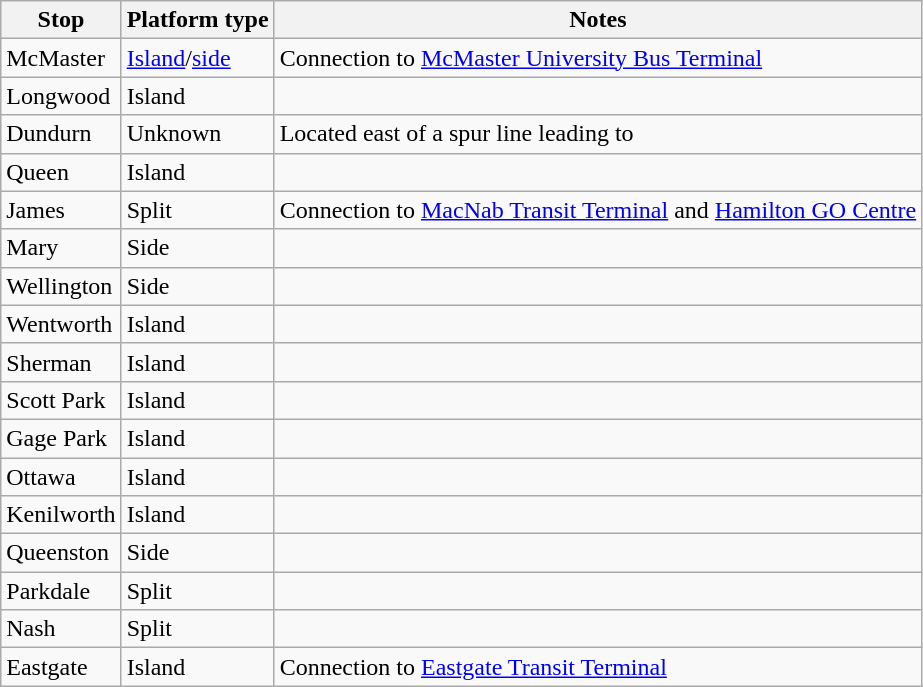<table class="wikitable">
<tr>
<th>Stop</th>
<th>Platform type</th>
<th>Notes</th>
</tr>
<tr>
<td>McMaster</td>
<td><a href='#'>Island</a>/<a href='#'>side</a></td>
<td>Connection to <a href='#'>McMaster University Bus Terminal</a></td>
</tr>
<tr>
<td>Longwood</td>
<td>Island</td>
<td></td>
</tr>
<tr>
<td>Dundurn</td>
<td>Unknown</td>
<td>Located east of a spur line leading to </td>
</tr>
<tr>
<td>Queen</td>
<td>Island</td>
<td></td>
</tr>
<tr>
<td>James</td>
<td>Split</td>
<td>Connection to <a href='#'>MacNab Transit Terminal</a> and <a href='#'>Hamilton GO Centre</a></td>
</tr>
<tr>
<td>Mary</td>
<td>Side</td>
<td></td>
</tr>
<tr>
<td>Wellington</td>
<td>Side</td>
<td></td>
</tr>
<tr>
<td>Wentworth</td>
<td>Island</td>
<td></td>
</tr>
<tr>
<td>Sherman</td>
<td>Island</td>
<td></td>
</tr>
<tr>
<td>Scott Park</td>
<td>Island</td>
<td></td>
</tr>
<tr>
<td>Gage Park</td>
<td>Island</td>
<td></td>
</tr>
<tr>
<td>Ottawa</td>
<td>Island</td>
<td></td>
</tr>
<tr>
<td>Kenilworth</td>
<td>Island</td>
<td></td>
</tr>
<tr>
<td>Queenston</td>
<td>Side</td>
<td></td>
</tr>
<tr>
<td>Parkdale</td>
<td>Split</td>
<td></td>
</tr>
<tr>
<td>Nash</td>
<td>Split</td>
<td></td>
</tr>
<tr>
<td>Eastgate</td>
<td>Island</td>
<td>Connection to <a href='#'>Eastgate Transit Terminal</a></td>
</tr>
</table>
